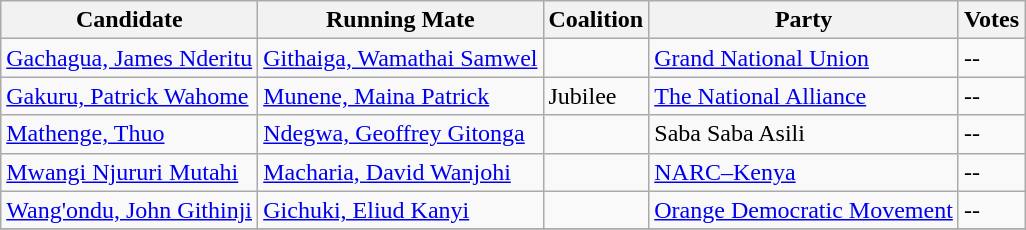<table class="wikitable sortable">
<tr>
<th>Candidate</th>
<th>Running Mate</th>
<th>Coalition</th>
<th>Party</th>
<th>Votes</th>
</tr>
<tr>
<td><a href='#'>Gachagua, James Nderitu</a></td>
<td><a href='#'>Githaiga, Wamathai Samwel</a></td>
<td></td>
<td><a href='#'>Grand National Union</a></td>
<td>--</td>
</tr>
<tr>
<td><a href='#'>Gakuru, Patrick Wahome</a></td>
<td><a href='#'>Munene, Maina Patrick</a></td>
<td>Jubilee</td>
<td><a href='#'>The National Alliance</a></td>
<td>--</td>
</tr>
<tr>
<td><a href='#'>Mathenge, Thuo</a></td>
<td><a href='#'>Ndegwa, Geoffrey Gitonga</a></td>
<td></td>
<td>Saba Saba Asili</td>
<td>--</td>
</tr>
<tr>
<td><a href='#'>Mwangi Njururi Mutahi</a></td>
<td><a href='#'>Macharia, David Wanjohi</a></td>
<td></td>
<td><a href='#'>NARC–Kenya</a></td>
<td>--</td>
</tr>
<tr>
<td><a href='#'>Wang'ondu, John Githinji</a></td>
<td><a href='#'>Gichuki, Eliud Kanyi</a></td>
<td></td>
<td><a href='#'>Orange Democratic Movement</a></td>
<td>--</td>
</tr>
<tr>
</tr>
</table>
